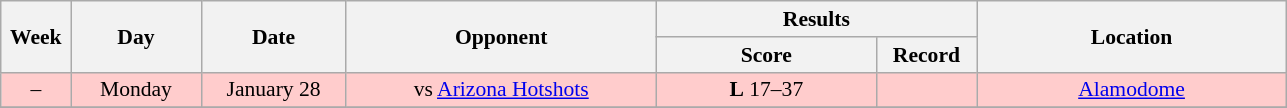<table class="wikitable" style="text-align:center; font-size:90%">
<tr>
<th rowspan="2" width="40">Week</th>
<th rowspan="2" width="80">Day</th>
<th rowspan="2" width="90">Date</th>
<th rowspan="2" width="200">Opponent</th>
<th colspan="2" width="200">Results</th>
<th rowspan="2" width="200">Location</th>
</tr>
<tr>
<th width="140">Score</th>
<th width="60">Record</th>
</tr>
<tr bgcolor="#ffcccc">
<td>–</td>
<td>Monday</td>
<td>January 28</td>
<td>vs <a href='#'>Arizona Hotshots</a></td>
<td><strong>L</strong> 17–37</td>
<td></td>
<td><a href='#'>Alamodome</a></td>
</tr>
<tr>
</tr>
</table>
